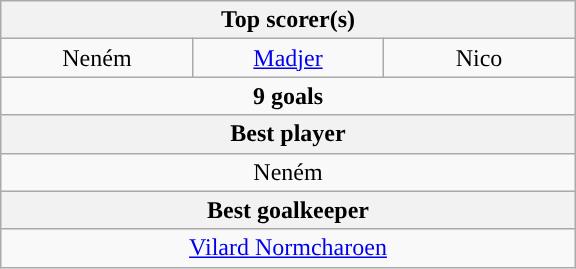<table class="wikitable" style="margin: 1em auto 1em auto;">
<tr>
<th width=360 colspan=3>Top scorer(s)</th>
</tr>
<tr align=center style="background:">
<td style="text-align:center;" width=120> Neném</td>
<td style="text-align:center;" width=120> <a href='#'>Madjer</a></td>
<td style="text-align:center;" width=120> Nico</td>
</tr>
<tr>
<td style="text-align:center;" colspan=3><strong>9 goals</strong></td>
</tr>
<tr>
<th colspan=3>Best player</th>
</tr>
<tr>
<td style="text-align:center;" colspan=3> Neném</td>
</tr>
<tr>
<th colspan=3>Best goalkeeper</th>
</tr>
<tr>
<td style="text-align:center;" colspan=3> <a href='#'>Vilard Normcharoen</a></td>
</tr>
</table>
